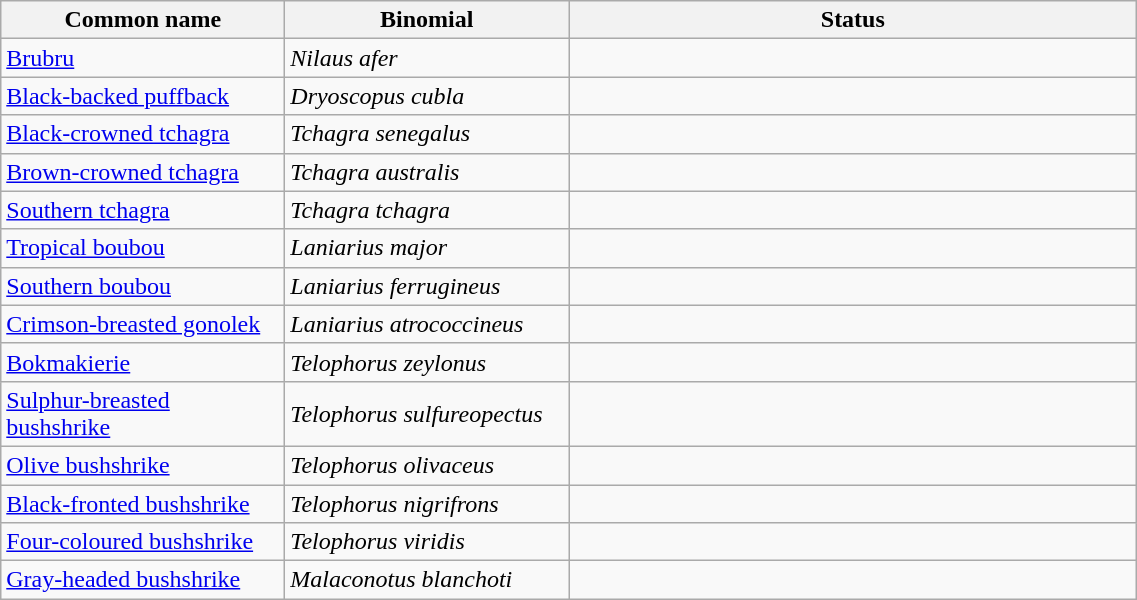<table width=60% class="wikitable">
<tr>
<th width=25%>Common name</th>
<th width=25%>Binomial</th>
<th width=50%>Status</th>
</tr>
<tr>
<td><a href='#'>Brubru</a></td>
<td><em>Nilaus afer</em></td>
<td></td>
</tr>
<tr>
<td><a href='#'>Black-backed puffback</a></td>
<td><em>Dryoscopus cubla</em></td>
<td></td>
</tr>
<tr>
<td><a href='#'>Black-crowned tchagra</a></td>
<td><em>Tchagra senegalus</em></td>
<td></td>
</tr>
<tr>
<td><a href='#'>Brown-crowned tchagra</a></td>
<td><em>Tchagra australis</em></td>
<td></td>
</tr>
<tr>
<td><a href='#'>Southern tchagra</a></td>
<td><em>Tchagra tchagra</em></td>
<td></td>
</tr>
<tr>
<td><a href='#'>Tropical boubou</a></td>
<td><em>Laniarius major</em></td>
<td></td>
</tr>
<tr>
<td><a href='#'>Southern boubou</a></td>
<td><em>Laniarius ferrugineus</em></td>
<td></td>
</tr>
<tr>
<td><a href='#'>Crimson-breasted gonolek</a></td>
<td><em>Laniarius atrococcineus</em></td>
<td></td>
</tr>
<tr>
<td><a href='#'>Bokmakierie</a></td>
<td><em>Telophorus zeylonus</em></td>
<td></td>
</tr>
<tr>
<td><a href='#'>Sulphur-breasted bushshrike</a></td>
<td><em>Telophorus sulfureopectus</em></td>
<td></td>
</tr>
<tr>
<td><a href='#'>Olive bushshrike</a></td>
<td><em>Telophorus olivaceus</em></td>
<td></td>
</tr>
<tr>
<td><a href='#'>Black-fronted bushshrike</a></td>
<td><em>Telophorus nigrifrons</em></td>
<td></td>
</tr>
<tr>
<td><a href='#'>Four-coloured bushshrike</a></td>
<td><em>Telophorus viridis</em></td>
<td></td>
</tr>
<tr>
<td><a href='#'>Gray-headed bushshrike</a></td>
<td><em>Malaconotus blanchoti</em></td>
<td></td>
</tr>
</table>
